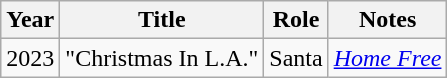<table class="wikitable">
<tr>
<th>Year</th>
<th>Title</th>
<th>Role</th>
<th class="unsortable">Notes</th>
</tr>
<tr>
<td>2023</td>
<td>"Christmas In L.A."</td>
<td>Santa</td>
<td><em><a href='#'>Home Free</a></em></td>
</tr>
</table>
